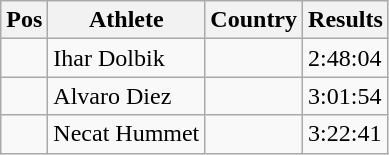<table class="wikitable">
<tr>
<th>Pos</th>
<th>Athlete</th>
<th>Country</th>
<th>Results</th>
</tr>
<tr>
<td align="center"></td>
<td>Ihar Dolbik</td>
<td></td>
<td>2:48:04</td>
</tr>
<tr>
<td align="center"></td>
<td>Alvaro Diez</td>
<td></td>
<td>3:01:54</td>
</tr>
<tr>
<td align="center"></td>
<td>Necat Hummet</td>
<td></td>
<td>3:22:41</td>
</tr>
</table>
